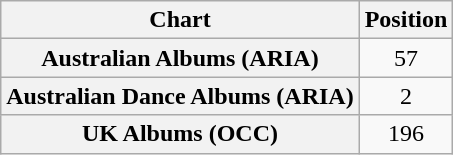<table class="wikitable sortable plainrowheaders" style="text-align:center">
<tr>
<th scope="col">Chart</th>
<th scope="col">Position</th>
</tr>
<tr>
<th scope="row">Australian Albums (ARIA)</th>
<td>57</td>
</tr>
<tr>
<th scope="row">Australian Dance Albums (ARIA)</th>
<td>2</td>
</tr>
<tr>
<th scope="row">UK Albums (OCC)</th>
<td>196</td>
</tr>
</table>
